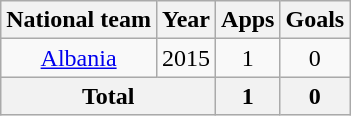<table class="wikitable" style="text-align:center">
<tr>
<th>National team</th>
<th>Year</th>
<th>Apps</th>
<th>Goals</th>
</tr>
<tr>
<td><a href='#'>Albania</a></td>
<td>2015</td>
<td>1</td>
<td>0</td>
</tr>
<tr>
<th colspan="2">Total</th>
<th>1</th>
<th>0</th>
</tr>
</table>
